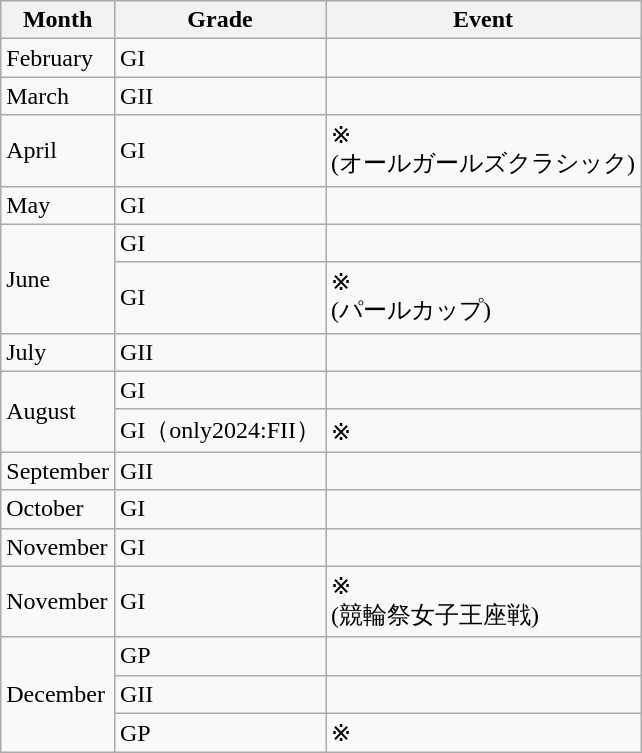<table class="wikitable">
<tr>
<th>Month</th>
<th>Grade</th>
<th>Event</th>
</tr>
<tr>
<td>February</td>
<td>GI</td>
<td><br></td>
</tr>
<tr>
<td>March</td>
<td>GII</td>
<td><br></td>
</tr>
<tr>
<td>April</td>
<td>GI</td>
<td>※<br>(オールガールズクラシック)</td>
</tr>
<tr>
<td>May</td>
<td>GI</td>
<td><br></td>
</tr>
<tr>
<td rowspan="2">June</td>
<td>GI</td>
<td><br></td>
</tr>
<tr>
<td>GI</td>
<td>※<br>(パールカップ)</td>
</tr>
<tr>
<td>July</td>
<td>GII</td>
<td><br></td>
</tr>
<tr>
<td rowspan="2">August</td>
<td>GI</td>
<td><br></td>
</tr>
<tr>
<td>GI（only2024:FII）</td>
<td>※<br></td>
</tr>
<tr>
<td>September</td>
<td>GII</td>
<td><br></td>
</tr>
<tr>
<td>October</td>
<td>GI</td>
<td><br></td>
</tr>
<tr>
<td>November</td>
<td>GI</td>
<td><br></td>
</tr>
<tr>
<td>November</td>
<td>GI</td>
<td>※<br>(競輪祭女子王座戦)</td>
</tr>
<tr>
<td rowspan="3">December</td>
<td>GP</td>
<td><br></td>
</tr>
<tr>
<td>GII</td>
<td><br></td>
</tr>
<tr>
<td>GP</td>
<td>※<br></td>
</tr>
</table>
